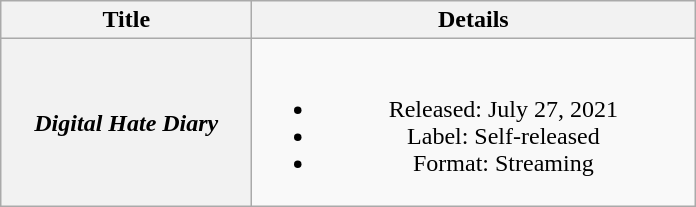<table class="wikitable plainrowheaders" style="text-align:center;">
<tr>
<th scope="col" style="width:10em;">Title</th>
<th scope="col" style="width:18em;">Details</th>
</tr>
<tr>
<th scope="row"><em>Digital Hate Diary</em></th>
<td><br><ul><li>Released: July 27, 2021</li><li>Label: Self-released</li><li>Format: Streaming</li></ul></td>
</tr>
</table>
